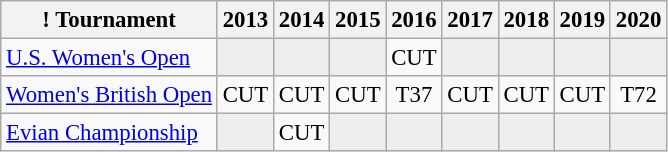<table class="wikitable" style="font-size:95%;text-align:center;">
<tr>
<th>! Tournament</th>
<th>2013</th>
<th>2014</th>
<th>2015</th>
<th>2016</th>
<th>2017</th>
<th>2018</th>
<th>2019</th>
<th>2020</th>
</tr>
<tr>
<td align=left><a href='#'>U.S. Women's Open</a></td>
<td style="background:#eeeeee;"></td>
<td style="background:#eeeeee;"></td>
<td style="background:#eeeeee;"></td>
<td>CUT</td>
<td style="background:#eeeeee;"></td>
<td style="background:#eeeeee;"></td>
<td style="background:#eeeeee;"></td>
<td style="background:#eeeeee;"></td>
</tr>
<tr>
<td align=left><a href='#'>Women's British Open</a></td>
<td>CUT</td>
<td>CUT</td>
<td>CUT</td>
<td>T37</td>
<td>CUT</td>
<td>CUT</td>
<td>CUT</td>
<td>T72</td>
</tr>
<tr>
<td align=left><a href='#'>Evian Championship</a></td>
<td style="background:#eeeeee;"></td>
<td>CUT</td>
<td style="background:#eeeeee;"></td>
<td style="background:#eeeeee;"></td>
<td style="background:#eeeeee;"></td>
<td style="background:#eeeeee;"></td>
<td style="background:#eeeeee;"></td>
<td style="background:#eeeeee;"></td>
</tr>
</table>
